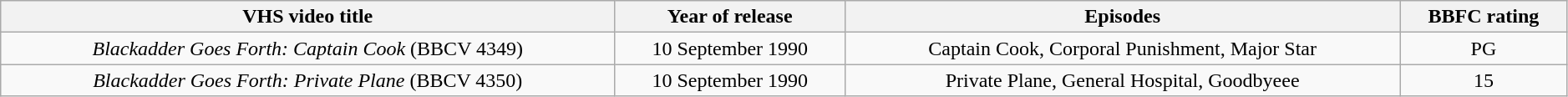<table class="wikitable" style="width:99%;">
<tr>
<th>VHS video title</th>
<th>Year of release</th>
<th>Episodes</th>
<th>BBFC rating</th>
</tr>
<tr style="text-align:center;">
<td><em>Blackadder Goes Forth: Captain Cook</em> (BBCV 4349)</td>
<td>10 September 1990</td>
<td>Captain Cook, Corporal Punishment, Major Star</td>
<td>PG</td>
</tr>
<tr style="text-align:center;">
<td><em>Blackadder Goes Forth: Private Plane</em> (BBCV 4350)</td>
<td>10 September 1990</td>
<td>Private Plane, General Hospital, Goodbyeee</td>
<td>15</td>
</tr>
</table>
